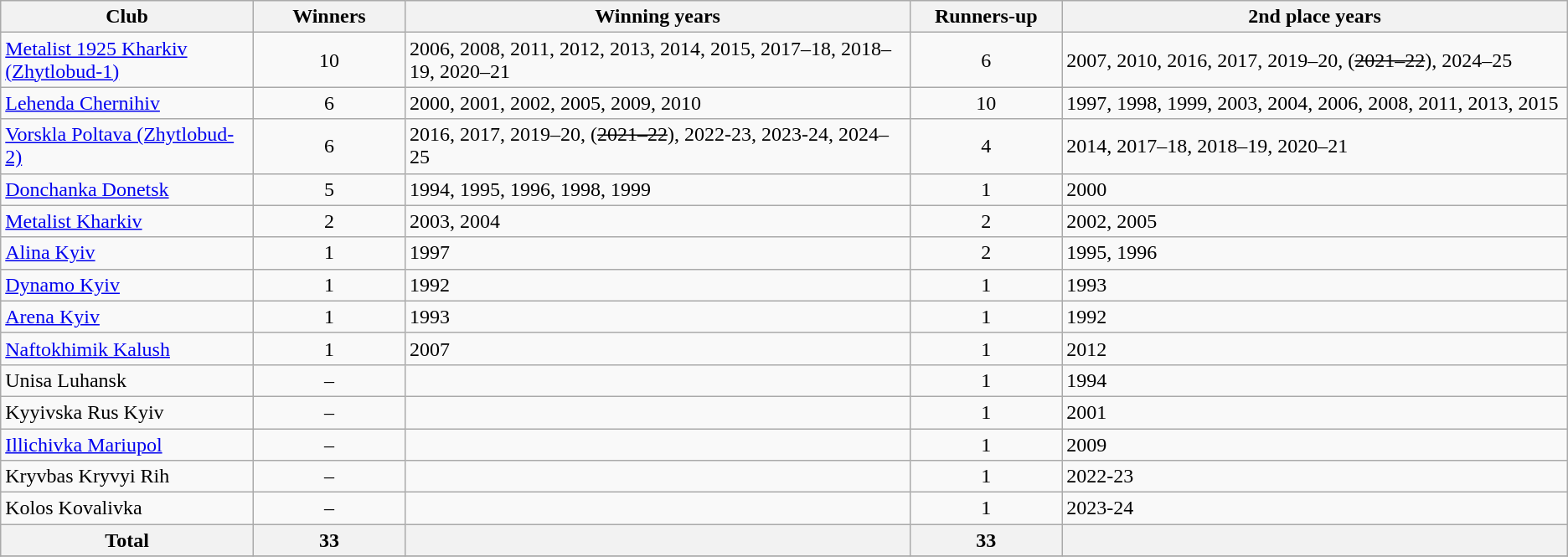<table class="wikitable">
<tr>
<th style="width:15%;">Club</th>
<th style="width:9%;">Winners</th>
<th style="width:30%;">Winning years</th>
<th style="width:9%;">Runners-up</th>
<th style="width:30%;">2nd place years</th>
</tr>
<tr>
<td><a href='#'>Metalist 1925 Kharkiv (Zhytlobud-1)</a></td>
<td align=center>10</td>
<td>2006, 2008, 2011, 2012, 2013, 2014, 2015, 2017–18, 2018–19, 2020–21</td>
<td align=center>6</td>
<td>2007, 2010, 2016, 2017, 2019–20, (<del>2021–22</del>), 2024–25</td>
</tr>
<tr>
<td><a href='#'>Lehenda Chernihiv</a></td>
<td align=center>6</td>
<td>2000, 2001, 2002, 2005, 2009, 2010</td>
<td align=center>10</td>
<td>1997, 1998, 1999, 2003, 2004, 2006, 2008, 2011, 2013, 2015</td>
</tr>
<tr>
<td><a href='#'>Vorskla Poltava (Zhytlobud-2)</a></td>
<td align=center>6</td>
<td>2016, 2017, 2019–20, (<del>2021–22</del>), 2022-23, 2023-24, 2024–25</td>
<td align=center>4</td>
<td>2014, 2017–18, 2018–19, 2020–21</td>
</tr>
<tr>
<td><a href='#'>Donchanka Donetsk</a></td>
<td align=center>5</td>
<td>1994, 1995, 1996, 1998, 1999</td>
<td align=center>1</td>
<td>2000</td>
</tr>
<tr>
<td><a href='#'>Metalist Kharkiv</a></td>
<td align=center>2</td>
<td>2003, 2004</td>
<td align=center>2</td>
<td>2002, 2005</td>
</tr>
<tr>
<td><a href='#'>Alina Kyiv</a></td>
<td align=center>1</td>
<td>1997</td>
<td align=center>2</td>
<td>1995, 1996</td>
</tr>
<tr>
<td><a href='#'>Dynamo Kyiv</a></td>
<td align=center>1</td>
<td>1992</td>
<td align=center>1</td>
<td>1993</td>
</tr>
<tr>
<td><a href='#'>Arena Kyiv</a></td>
<td align=center>1</td>
<td>1993</td>
<td align=center>1</td>
<td>1992</td>
</tr>
<tr>
<td><a href='#'>Naftokhimik Kalush</a></td>
<td align=center>1</td>
<td>2007</td>
<td align=center>1</td>
<td>2012</td>
</tr>
<tr>
<td>Unisa Luhansk</td>
<td align=center>–</td>
<td></td>
<td align=center>1</td>
<td>1994</td>
</tr>
<tr>
<td>Kyyivska Rus Kyiv</td>
<td align=center>–</td>
<td></td>
<td align=center>1</td>
<td>2001</td>
</tr>
<tr>
<td><a href='#'>Illichivka Mariupol</a></td>
<td align=center>–</td>
<td></td>
<td align=center>1</td>
<td>2009</td>
</tr>
<tr>
<td>Kryvbas Kryvyi Rih</td>
<td align=center>–</td>
<td></td>
<td align=center>1</td>
<td>2022-23</td>
</tr>
<tr>
<td>Kolos Kovalivka</td>
<td align=center>–</td>
<td></td>
<td align=center>1</td>
<td>2023-24</td>
</tr>
<tr>
<th>Total</th>
<th>33</th>
<th></th>
<th>33</th>
<th></th>
</tr>
<tr>
</tr>
</table>
